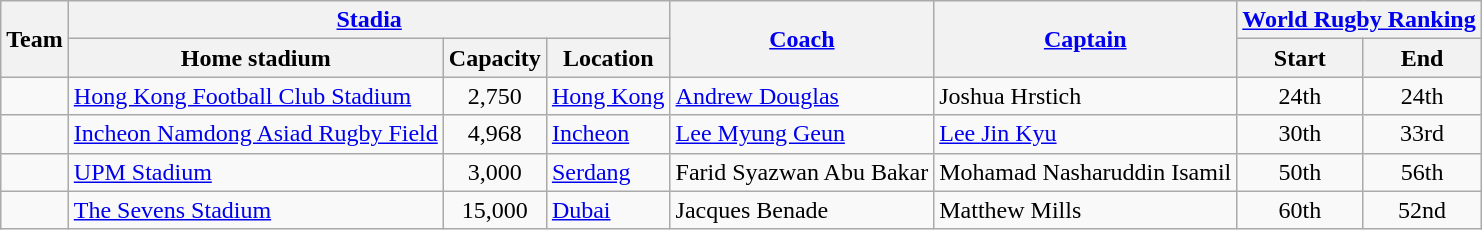<table class="wikitable">
<tr>
<th rowspan="2">Team</th>
<th colspan="3"><a href='#'>Stadia</a></th>
<th rowspan="2"><a href='#'>Coach</a></th>
<th rowspan="2"><a href='#'>Captain</a></th>
<th colspan="2"><a href='#'>World Rugby Ranking</a></th>
</tr>
<tr>
<th>Home stadium</th>
<th>Capacity</th>
<th>Location</th>
<th>Start</th>
<th>End</th>
</tr>
<tr>
<td></td>
<td><a href='#'>Hong Kong Football Club Stadium</a></td>
<td align="center">2,750</td>
<td><a href='#'>Hong Kong</a></td>
<td> <a href='#'>Andrew Douglas</a></td>
<td>Joshua Hrstich</td>
<td align="center">24th</td>
<td align="center">24th</td>
</tr>
<tr>
<td></td>
<td><a href='#'>Incheon Namdong Asiad Rugby Field</a></td>
<td align="center">4,968</td>
<td><a href='#'>Incheon</a></td>
<td> <a href='#'>Lee Myung Geun</a></td>
<td><a href='#'>Lee Jin Kyu</a></td>
<td align="center">30th</td>
<td align="center">33rd</td>
</tr>
<tr>
<td></td>
<td><a href='#'>UPM Stadium</a></td>
<td align="center">3,000</td>
<td><a href='#'>Serdang</a></td>
<td> Farid Syazwan Abu Bakar</td>
<td>Mohamad Nasharuddin Isamil</td>
<td align="center">50th</td>
<td align="center">56th</td>
</tr>
<tr>
<td></td>
<td><a href='#'>The Sevens Stadium</a></td>
<td align="center">15,000</td>
<td><a href='#'>Dubai</a></td>
<td> Jacques Benade</td>
<td>Matthew Mills</td>
<td align="center">60th</td>
<td align="center">52nd</td>
</tr>
</table>
